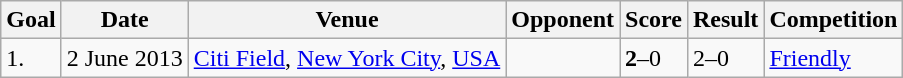<table class="wikitable">
<tr>
<th>Goal</th>
<th>Date</th>
<th>Venue</th>
<th>Opponent</th>
<th>Score</th>
<th>Result</th>
<th>Competition</th>
</tr>
<tr>
<td>1.</td>
<td>2 June 2013</td>
<td><a href='#'>Citi Field</a>, <a href='#'>New York City</a>, <a href='#'>USA</a></td>
<td></td>
<td><strong>2</strong>–0</td>
<td>2–0</td>
<td><a href='#'>Friendly</a></td>
</tr>
</table>
